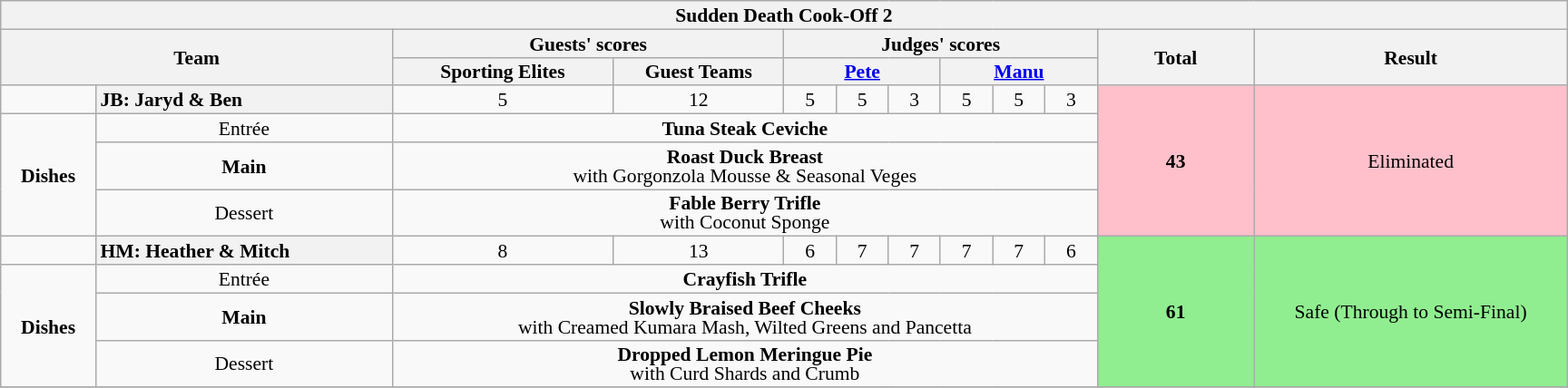<table class="wikitable" style="text-align: center; font-size: 90%; line-height:14px; width:80em;">
<tr>
<th colspan="12" >Sudden Death Cook-Off 2</th>
</tr>
<tr>
<th rowspan="2" style="width:25%;" colspan="2">Team</th>
<th colspan="2" style="width:25%;">Guests' scores</th>
<th colspan="6" style="with:50%;">Judges' scores</th>
<th rowspan="2" style="width:10%;">Total<br></th>
<th rowspan="2" style="width:20%;">Result</th>
</tr>
<tr>
<th style="width:40px;">Sporting Elites</th>
<th style="width:40px;">Guest Teams</th>
<th colspan="3" style="width:40px;"><a href='#'>Pete</a></th>
<th colspan="3" style="width:40px;"><a href='#'>Manu</a></th>
</tr>
<tr>
<td></td>
<th scope="row" style="text-align:left;"><strong>JB: Jaryd & Ben</strong></th>
<td>5</td>
<td>12</td>
<td>5</td>
<td>5</td>
<td>3</td>
<td>5</td>
<td>5</td>
<td>3</td>
<td rowspan="4" bgcolor="pink"><strong>43</strong></td>
<td rowspan="4" bgcolor="pink">Eliminated </td>
</tr>
<tr>
<td rowspan="3"><strong>Dishes</strong></td>
<td>Entrée</td>
<td colspan="8"><strong>Tuna Steak Ceviche</strong><br></td>
</tr>
<tr>
<td><strong>Main</strong></td>
<td colspan="8"><strong>Roast Duck Breast</strong><br>with Gorgonzola Mousse & Seasonal Veges</td>
</tr>
<tr>
<td>Dessert</td>
<td colspan="8"><strong>Fable Berry Trifle</strong><br>with Coconut Sponge</td>
</tr>
<tr>
<td></td>
<th scope="row" style="text-align:left;"><strong>HM: Heather & Mitch</strong></th>
<td>8</td>
<td>13</td>
<td>6</td>
<td>7</td>
<td>7</td>
<td>7</td>
<td>7</td>
<td>6</td>
<td rowspan="4" bgcolor="lightgreen"><strong>61</strong></td>
<td rowspan="4" bgcolor="lightgreen">Safe (Through to Semi-Final)</td>
</tr>
<tr>
<td rowspan="3"><strong>Dishes</strong></td>
<td>Entrée</td>
<td colspan="8"><strong>Crayfish Trifle</strong></td>
</tr>
<tr>
<td><strong>Main</strong></td>
<td colspan="8"><strong>Slowly Braised Beef Cheeks</strong><br>with Creamed Kumara Mash, Wilted Greens and Pancetta</td>
</tr>
<tr>
<td>Dessert</td>
<td colspan="8"><strong>Dropped Lemon Meringue Pie</strong><br>with Curd Shards and Crumb</td>
</tr>
<tr>
</tr>
</table>
